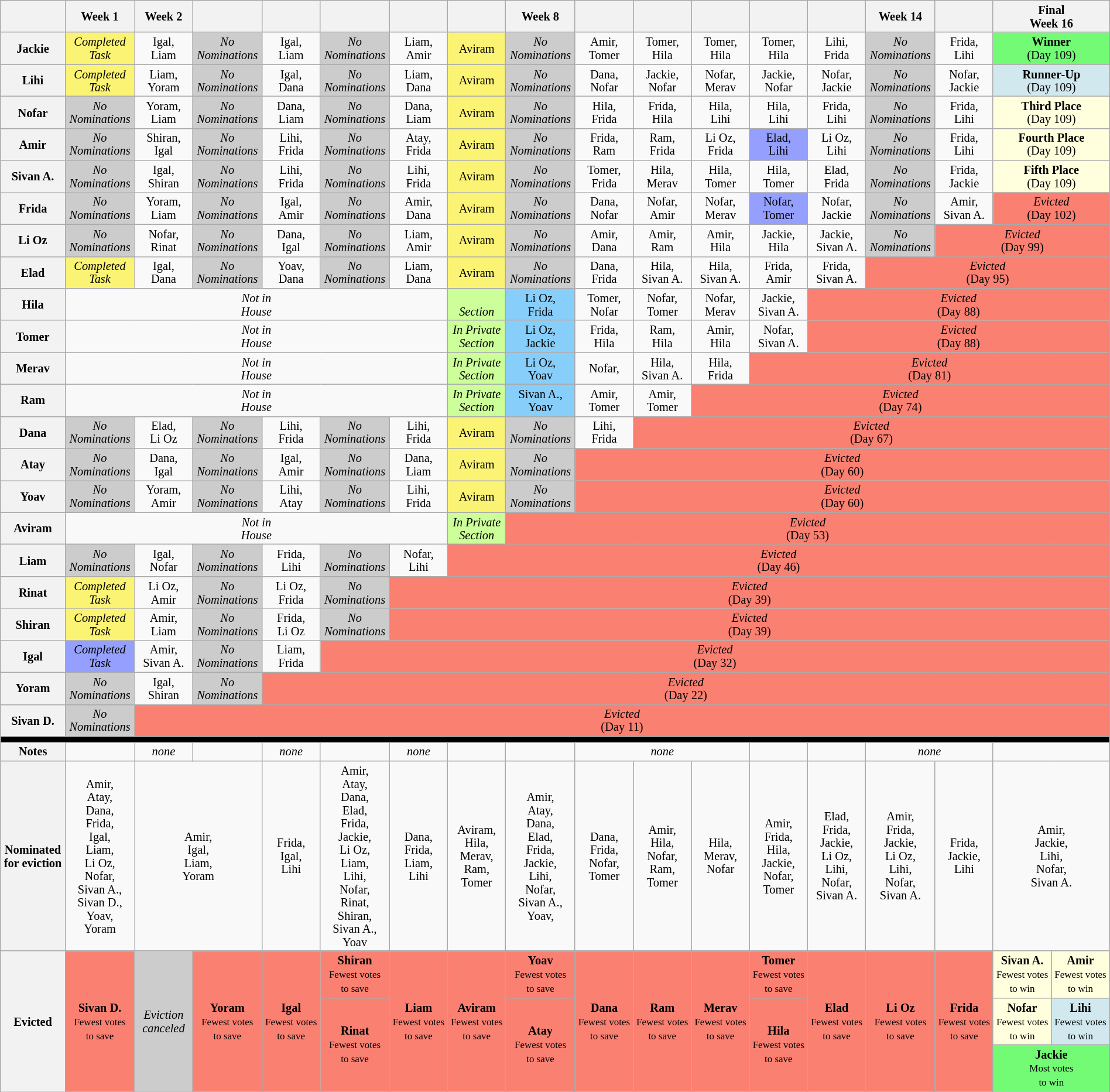<table class="wikitable" style="text-align:center; width: 100%; font-size:85%; line-height:15px;">
<tr>
<th style="width:5%"></th>
<th style="width:5%">Week 1</th>
<th style="width:5%">Week 2</th>
<th style="width:5%"></th>
<th style="width:5%"></th>
<th style="width:5%"></th>
<th style="width:5%"></th>
<th style="width:5%"></th>
<th style="width:5%">Week 8</th>
<th style="width:5%"></th>
<th style="width:5%"></th>
<th style="width:5%"></th>
<th style="width:5%"></th>
<th style="width:5%"></th>
<th style="width:5%">Week 14</th>
<th style="width:5%"></th>
<th style="width:10%" colspan="2">Final<br>Week 16</th>
</tr>
<tr>
<th>Jackie</th>
<td style="background:#FBF373"><em>Completed<br>Task</em></td>
<td>Igal,<br>Liam</td>
<td style="background:#CCC"><em>No<br>Nominations</em></td>
<td>Igal,<br>Liam</td>
<td style="background:#CCC"><em>No<br>Nominations</em></td>
<td>Liam,<br>Amir</td>
<td style="background:#FBF373">Aviram</td>
<td style="background:#CCC"><em>No<br>Nominations</em></td>
<td>Amir,<br>Tomer</td>
<td>Tomer,<br>Hila</td>
<td>Tomer,<br>Hila</td>
<td>Tomer,<br>Hila</td>
<td>Lihi,<br>Frida</td>
<td style="background:#CCC"><em>No<br>Nominations</em></td>
<td>Frida,<br>Lihi</td>
<td colspan="2" style="background:#73FB76"><strong>Winner</strong><br>(Day 109)</td>
</tr>
<tr>
<th>Lihi</th>
<td style="background:#FBF373"><em>Completed<br>Task</em></td>
<td>Liam,<br>Yoram</td>
<td style="background:#CCC"><em>No<br>Nominations</em></td>
<td>Igal,<br>Dana</td>
<td style="background:#CCC"><em>No<br>Nominations</em></td>
<td>Liam,<br>Dana</td>
<td style="background:#FBF373">Aviram</td>
<td style="background:#CCC"><em>No<br>Nominations</em></td>
<td>Dana,<br>Nofar</td>
<td>Jackie,<br>Nofar</td>
<td>Nofar,<br>Merav</td>
<td>Jackie,<br>Nofar</td>
<td>Nofar,<br>Jackie</td>
<td style="background:#CCC"><em>No<br>Nominations</em></td>
<td>Nofar,<br>Jackie</td>
<td colspan="2" style="background:#D1E8EF"><strong>Runner-Up</strong><br>(Day 109)</td>
</tr>
<tr>
<th>Nofar</th>
<td style="background:#CCC"><em>No<br>Nominations</em></td>
<td>Yoram,<br>Liam</td>
<td style="background:#CCC"><em>No<br>Nominations</em></td>
<td>Dana,<br>Liam</td>
<td style="background:#CCC"><em>No<br>Nominations</em></td>
<td>Dana,<br>Liam</td>
<td style="background:#FBF373">Aviram</td>
<td style="background:#CCC"><em>No<br>Nominations</em></td>
<td>Hila,<br>Frida</td>
<td>Frida,<br>Hila</td>
<td>Hila,<br>Lihi</td>
<td>Hila,<br>Lihi</td>
<td>Frida,<br>Lihi</td>
<td style="background:#CCC"><em>No<br>Nominations</em></td>
<td>Frida,<br>Lihi</td>
<td colspan="2" style="background:#FFFFDD"><strong>Third Place</strong><br>(Day 109)</td>
</tr>
<tr>
<th>Amir</th>
<td style="background:#CCC"><em>No<br>Nominations</em></td>
<td>Shiran,<br>Igal</td>
<td style="background:#CCC"><em>No<br>Nominations</em></td>
<td>Lihi,<br>Frida</td>
<td style="background:#CCC"><em>No<br>Nominations</em></td>
<td>Atay,<br>Frida</td>
<td style="background:#FBF373">Aviram</td>
<td style="background:#CCC"><em>No<br>Nominations</em></td>
<td>Frida,<br>Ram</td>
<td>Ram,<br>Frida</td>
<td>Li Oz,<br>Frida</td>
<td style="background:#959FFD">Elad,<br>Lihi</td>
<td>Li Oz,<br>Lihi</td>
<td style="background:#CCC"><em>No<br>Nominations</em></td>
<td>Frida,<br>Lihi</td>
<td colspan="2" style="background:#FFFFDD"><strong>Fourth Place</strong><br>(Day 109)</td>
</tr>
<tr>
<th>Sivan A.</th>
<td style="background:#CCC"><em>No<br>Nominations</em></td>
<td>Igal,<br>Shiran</td>
<td style="background:#CCC"><em>No<br>Nominations</em></td>
<td>Lihi,<br>Frida</td>
<td style="background:#CCC"><em>No<br>Nominations</em></td>
<td>Lihi,<br>Frida</td>
<td style="background:#FBF373">Aviram</td>
<td style="background:#CCC"><em>No<br>Nominations</em></td>
<td>Tomer,<br>Frida</td>
<td>Hila,<br>Merav</td>
<td>Hila,<br>Tomer</td>
<td>Hila,<br>Tomer</td>
<td>Elad,<br>Frida</td>
<td style="background:#CCC"><em>No<br>Nominations</em></td>
<td>Frida,<br>Jackie</td>
<td colspan="2" style="background:#FFFFDD"><strong>Fifth Place</strong><br>(Day 109)</td>
</tr>
<tr>
<th>Frida</th>
<td style="background:#CCC"><em>No<br>Nominations</em></td>
<td>Yoram,<br>Liam</td>
<td style="background:#CCC"><em>No<br>Nominations</em></td>
<td>Igal,<br>Amir</td>
<td style="background:#CCC"><em>No<br>Nominations</em></td>
<td>Amir,<br>Dana</td>
<td style="background:#FBF373">Aviram</td>
<td style="background:#CCC"><em>No<br>Nominations</em></td>
<td>Dana,<br>Nofar</td>
<td>Nofar,<br>Amir</td>
<td>Nofar,<br>Merav</td>
<td style="background:#959FFD">Nofar,<br>Tomer</td>
<td>Nofar,<br>Jackie</td>
<td style="background:#CCC"><em>No<br>Nominations</em></td>
<td>Amir,<br>Sivan A.</td>
<td style="background:#FA8072" colspan="2"><em>Evicted</em><br>(Day 102)</td>
</tr>
<tr>
<th>Li Oz</th>
<td style="background:#CCC"><em>No<br>Nominations</em></td>
<td>Nofar,<br>Rinat</td>
<td style="background:#CCC"><em>No<br>Nominations</em></td>
<td>Dana,<br>Igal</td>
<td style="background:#CCC"><em>No<br>Nominations</em></td>
<td>Liam,<br>Amir</td>
<td style="background:#FBF373">Aviram</td>
<td style="background:#CCC"><em>No<br>Nominations</em></td>
<td>Amir,<br>Dana</td>
<td>Amir,<br>Ram</td>
<td>Amir,<br>Hila</td>
<td>Jackie,<br>Hila</td>
<td>Jackie,<br>Sivan A.</td>
<td style="background:#CCC"><em>No<br>Nominations</em></td>
<td style="background:#FA8072" colspan="3"><em>Evicted</em><br>(Day 99)</td>
</tr>
<tr>
<th>Elad</th>
<td style="background:#FBF373"><em>Completed<br>Task</em></td>
<td>Igal,<br>Dana</td>
<td style="background:#CCC"><em>No<br>Nominations</em></td>
<td>Yoav,<br>Dana</td>
<td style="background:#CCC"><em>No<br>Nominations</em></td>
<td>Liam,<br>Dana</td>
<td style="background:#FBF373">Aviram</td>
<td style="background:#CCC"><em>No<br>Nominations</em></td>
<td>Dana,<br>Frida</td>
<td>Hila,<br>Sivan A.</td>
<td>Hila,<br>Sivan A.</td>
<td>Frida,<br>Amir</td>
<td>Frida,<br>Sivan A.</td>
<td style="background:#FA8072" colspan="4"><em>Evicted</em><br>(Day 95)</td>
</tr>
<tr>
<th>Hila</th>
<td colspan="6"><em>Not in<br>House</em></td>
<td style="background:#CF9"><em><br>Section</em></td>
<td style="background:#87CEFA">Li Oz,<br>Frida</td>
<td>Tomer,<br>Nofar</td>
<td>Nofar,<br>Tomer</td>
<td>Nofar,<br>Merav</td>
<td>Jackie,<br>Sivan A.</td>
<td style="background:#FA8072" colspan="5"><em>Evicted</em><br>(Day 88)</td>
</tr>
<tr>
<th>Tomer</th>
<td colspan="6"><em>Not in<br>House</em></td>
<td style="background:#CF9"><em>In Private<br>Section</em></td>
<td style="background:#87CEFA">Li Oz,<br>Jackie</td>
<td>Frida,<br>Hila</td>
<td>Ram,<br>Hila</td>
<td>Amir,<br>Hila</td>
<td>Nofar,<br>Sivan A.</td>
<td style="background:#FA8072" colspan="5"><em>Evicted</em><br>(Day 88)</td>
</tr>
<tr>
<th>Merav</th>
<td colspan="6"><em>Not in<br>House</em></td>
<td style="background:#CF9"><em>In Private<br>Section</em></td>
<td style="background:#87CEFA">Li Oz,<br>Yoav</td>
<td>Nofar,<br></td>
<td>Hila,<br>Sivan A.</td>
<td>Hila,<br>Frida</td>
<td style="background:#FA8072" colspan="6"><em>Evicted</em><br>(Day 81)</td>
</tr>
<tr>
<th>Ram</th>
<td colspan="6"><em>Not in<br>House</em></td>
<td style="background:#CF9"><em>In Private<br>Section</em></td>
<td style="background:#87CEFA">Sivan A.,<br>Yoav</td>
<td>Amir,<br>Tomer</td>
<td>Amir,<br>Tomer</td>
<td style="background:#FA8072" colspan="7"><em>Evicted</em><br>(Day 74)</td>
</tr>
<tr>
<th>Dana</th>
<td style="background:#CCC"><em>No<br>Nominations</em></td>
<td>Elad,<br>Li Oz</td>
<td style="background:#CCC"><em>No<br>Nominations</em></td>
<td>Lihi,<br>Frida</td>
<td style="background:#CCC"><em>No<br>Nominations</em></td>
<td>Lihi,<br>Frida</td>
<td style="background:#FBF373">Aviram</td>
<td style="background:#CCC"><em>No<br>Nominations</em></td>
<td>Lihi,<br>Frida</td>
<td style="background:#FA8072" colspan="8"><em>Evicted</em><br>(Day 67)</td>
</tr>
<tr>
<th>Atay</th>
<td style="background:#CCC"><em>No<br>Nominations</em></td>
<td>Dana,<br>Igal</td>
<td style="background:#CCC"><em>No<br>Nominations</em></td>
<td>Igal,<br>Amir</td>
<td style="background:#CCC"><em>No<br>Nominations</em></td>
<td>Dana,<br>Liam</td>
<td style="background:#FBF373">Aviram</td>
<td style="background:#CCC"><em>No<br>Nominations</em></td>
<td style="background:#FA8072" colspan="9"><em>Evicted</em><br>(Day 60)</td>
</tr>
<tr>
<th>Yoav</th>
<td style="background:#CCC"><em>No<br>Nominations</em></td>
<td>Yoram,<br>Amir</td>
<td style="background:#CCC"><em>No<br>Nominations</em></td>
<td>Lihi,<br>Atay</td>
<td style="background:#CCC"><em>No<br>Nominations</em></td>
<td>Lihi,<br>Frida</td>
<td style="background:#FBF373">Aviram</td>
<td style="background:#CCC"><em>No<br>Nominations</em></td>
<td style="background:#FA8072" colspan="9"><em>Evicted</em><br>(Day 60)</td>
</tr>
<tr>
<th>Aviram</th>
<td colspan="6"><em>Not in<br>House</em></td>
<td style="background:#CF9"><em>In Private<br>Section</em></td>
<td style="background:#FA8072" colspan="10"><em>Evicted</em><br>(Day 53)</td>
</tr>
<tr>
<th>Liam</th>
<td style="background:#CCC"><em>No<br>Nominations</em></td>
<td>Igal,<br>Nofar</td>
<td style="background:#CCC"><em>No<br>Nominations</em></td>
<td>Frida,<br>Lihi</td>
<td style="background:#CCC"><em>No<br>Nominations</em></td>
<td>Nofar,<br>Lihi</td>
<td style="background:#FA8072" colspan="11"><em>Evicted</em><br>(Day 46)</td>
</tr>
<tr>
<th>Rinat</th>
<td style="background:#FBF373"><em>Completed<br>Task</em></td>
<td>Li Oz,<br>Amir</td>
<td style="background:#CCC"><em>No<br>Nominations</em></td>
<td>Li Oz,<br>Frida</td>
<td style="background:#CCC"><em>No<br>Nominations</em></td>
<td style="background:#FA8072" colspan="12"><em>Evicted</em><br>(Day 39)</td>
</tr>
<tr>
<th>Shiran</th>
<td style="background:#FBF373"><em>Completed<br>Task</em></td>
<td>Amir,<br>Liam</td>
<td style="background:#CCC"><em>No<br>Nominations</em></td>
<td>Frida,<br>Li Oz</td>
<td style="background:#CCC"><em>No<br>Nominations</em></td>
<td style="background:#FA8072" colspan="12"><em>Evicted</em><br>(Day 39)</td>
</tr>
<tr>
<th>Igal</th>
<td style="background:#959FFD"><em>Completed<br>Task</em></td>
<td>Amir,<br>Sivan A.</td>
<td style="background:#CCC"><em>No<br>Nominations</em></td>
<td>Liam,<br>Frida</td>
<td style="background:#FA8072" colspan="13"><em>Evicted</em><br>(Day 32)</td>
</tr>
<tr>
<th>Yoram</th>
<td style="background:#CCC"><em>No<br>Nominations</em></td>
<td>Igal,<br>Shiran</td>
<td style="background:#CCC"><em>No<br>Nominations</em></td>
<td style="background:#FA8072" colspan="14"><em>Evicted</em><br>(Day 22)</td>
</tr>
<tr>
<th>Sivan D.</th>
<td style="background:#CCC"><em>No<br>Nominations</em></td>
<td style="background:#FA8072" colspan="16"><em>Evicted</em><br>(Day 11)</td>
</tr>
<tr>
<td style="background:#000" colspan="18"></td>
</tr>
<tr>
<th>Notes</th>
<td></td>
<td><em>none</em></td>
<td></td>
<td><em>none</em></td>
<td></td>
<td><em>none</em></td>
<td></td>
<td></td>
<td colspan="3"><em>none</em></td>
<td></td>
<td></td>
<td colspan="2"><em>none</em></td>
<td colspan="2"></td>
</tr>
<tr>
<th>Nominated<br>for eviction</th>
<td>Amir,<br>Atay,<br>Dana,<br>Frida,<br>Igal,<br>Liam,<br>Li Oz,<br>Nofar,<br>Sivan A.,<br>Sivan D.,<br>Yoav,<br>Yoram</td>
<td colspan="2">Amir,<br>Igal,<br>Liam,<br>Yoram</td>
<td>Frida,<br>Igal,<br>Lihi</td>
<td>Amir,<br>Atay,<br>Dana,<br>Elad,<br>Frida,<br>Jackie,<br>Li Oz,<br>Liam,<br>Lihi,<br>Nofar,<br>Rinat,<br>Shiran,<br>Sivan A.,<br>Yoav</td>
<td>Dana,<br>Frida,<br>Liam,<br>Lihi</td>
<td>Aviram,<br>Hila,<br>Merav,<br>Ram,<br>Tomer</td>
<td>Amir,<br>Atay,<br>Dana,<br>Elad,<br>Frida,<br>Jackie,<br>Lihi,<br>Nofar,<br>Sivan A.,<br>Yoav,<br></td>
<td>Dana,<br>Frida,<br>Nofar,<br>Tomer</td>
<td>Amir,<br>Hila,<br>Nofar,<br>Ram,<br>Tomer</td>
<td>Hila,<br>Merav,<br>Nofar</td>
<td>Amir,<br>Frida,<br>Hila,<br>Jackie,<br>Nofar,<br>Tomer</td>
<td>Elad,<br>Frida,<br>Jackie,<br>Li Oz,<br>Lihi,<br>Nofar,<br>Sivan A.</td>
<td>Amir,<br>Frida,<br>Jackie,<br>Li Oz,<br>Lihi,<br>Nofar,<br>Sivan A.</td>
<td>Frida,<br>Jackie,<br>Lihi</td>
<td colspan="2">Amir,<br>Jackie,<br>Lihi,<br>Nofar,<br>Sivan A.</td>
</tr>
<tr>
<th rowspan=3>Evicted</th>
<td style="background:#FA8072" rowspan="3"><strong>Sivan D.</strong><br><small>Fewest votes<br>to save</small></td>
<td rowspan="3" style="background:#CCC"><em>Eviction<br>canceled</em></td>
<td style="background:#FA8072" rowspan="3"><strong>Yoram</strong><br><small>Fewest votes<br>to save</small></td>
<td style="background:#FA8072" rowspan="3"><strong>Igal</strong><br><small>Fewest votes<br>to save</small></td>
<td style="background:#FA8072"><strong>Shiran</strong><br><small>Fewest votes<br>to save</small></td>
<td style="background:#FA8072" rowspan="3"><strong>Liam</strong><br><small>Fewest votes<br>to save</small></td>
<td style="background:#FA8072" rowspan="3"><strong>Aviram</strong><br><small>Fewest votes<br>to save</small></td>
<td style="background:#FA8072"><strong>Yoav</strong><br><small>Fewest votes<br>to save</small></td>
<td style="background:#FA8072" rowspan="3"><strong>Dana</strong><br><small>Fewest votes<br>to save</small></td>
<td style="background:#FA8072" rowspan="3"><strong>Ram</strong><br><small>Fewest votes<br>to save</small></td>
<td style="background:#FA8072" rowspan="3"><strong>Merav</strong> <br><small>Fewest votes<br>to save</small></td>
<td style="background:#FA8072"><strong>Tomer</strong><br><small>Fewest votes<br>to save</small></td>
<td style="background:#FA8072" rowspan="3"><strong>Elad</strong> <br><small>Fewest votes<br>to save</small></td>
<td style="background:#FA8072" rowspan="3"><strong>Li Oz</strong> <br><small>Fewest votes<br>to save</small></td>
<td style="background:#FA8072" rowspan="3"><strong>Frida</strong> <br><small>Fewest votes<br>to save</small></td>
<td style="background:#FFFFDD"><strong>Sivan A.</strong><br><small>Fewest votes<br>to win</small></td>
<td style="background:#FFFFDD"><strong>Amir</strong><br><small>Fewest votes<br>to win</small></td>
</tr>
<tr>
<td style="background:#FA8072" rowspan="2"><strong>Rinat</strong><br><small>Fewest votes<br>to save</small></td>
<td style="background:#FA8072" rowspan="2"><strong>Atay</strong><br><small>Fewest votes<br>to save</small></td>
<td style="background:#FA8072" rowspan="2"><strong>Hila</strong><br><small>Fewest votes<br>to save</small></td>
<td style="background:#FFFFDD"><strong>Nofar</strong><br><small>Fewest votes<br>to win</small></td>
<td style="background:#D1E8EF"><strong>Lihi</strong><br><small>Fewest votes<br>to win</small></td>
</tr>
<tr>
<td colspan="2" style="background:#73FB76"><strong>Jackie</strong><br><small>Most votes<br>to win</small></td>
</tr>
</table>
